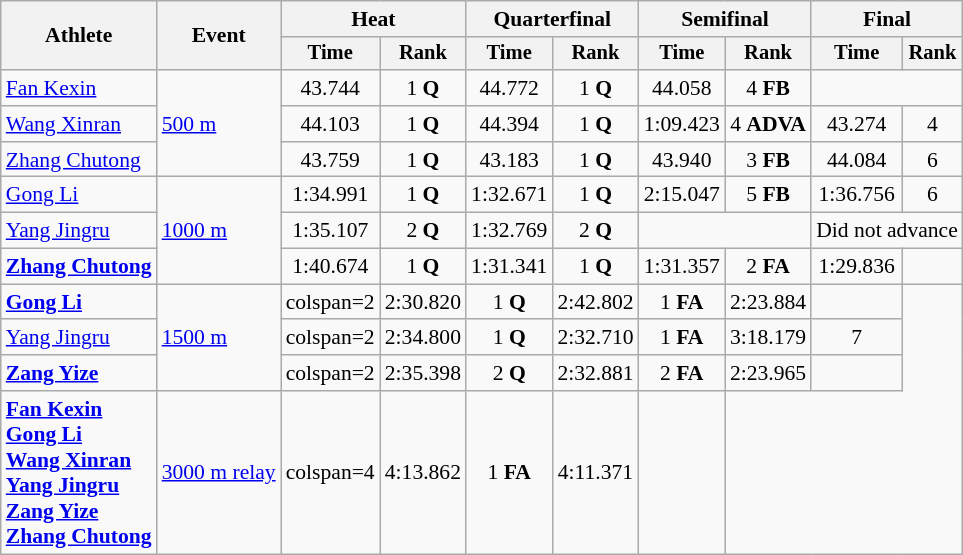<table class="wikitable" style="font-size:90%">
<tr>
<th rowspan=2>Athlete</th>
<th rowspan=2>Event</th>
<th colspan=2>Heat</th>
<th colspan=2>Quarterfinal</th>
<th colspan=2>Semifinal</th>
<th colspan=2>Final</th>
</tr>
<tr style="font-size:95%">
<th>Time</th>
<th>Rank</th>
<th>Time</th>
<th>Rank</th>
<th>Time</th>
<th>Rank</th>
<th>Time</th>
<th>Rank</th>
</tr>
<tr align=center>
<td align=left><a href='#'>Fan Kexin</a></td>
<td align=left rowspan=3><a href='#'>500 m</a></td>
<td>43.744</td>
<td>1 <strong>Q</strong></td>
<td>44.772</td>
<td>1 <strong>Q</strong></td>
<td>44.058</td>
<td>4 <strong>FB</strong></td>
<td colspan=2></td>
</tr>
<tr align=center>
<td align=left><a href='#'>Wang Xinran</a></td>
<td>44.103</td>
<td>1 <strong>Q</strong></td>
<td>44.394</td>
<td>1 <strong>Q</strong></td>
<td>1:09.423</td>
<td>4 <strong>ADVA</strong></td>
<td>43.274</td>
<td>4</td>
</tr>
<tr align=center>
<td align=left><a href='#'>Zhang Chutong</a></td>
<td>43.759</td>
<td>1 <strong>Q</strong></td>
<td>43.183</td>
<td>1 <strong>Q</strong></td>
<td>43.940</td>
<td>3 <strong>FB</strong></td>
<td>44.084</td>
<td>6</td>
</tr>
<tr align=center>
<td align=left><a href='#'>Gong Li</a></td>
<td align=left rowspan=3><a href='#'>1000 m</a></td>
<td>1:34.991</td>
<td>1 <strong>Q</strong></td>
<td>1:32.671</td>
<td>1 <strong>Q</strong></td>
<td>2:15.047</td>
<td>5 <strong>FB</strong></td>
<td>1:36.756</td>
<td>6</td>
</tr>
<tr align=center>
<td align=left><a href='#'>Yang Jingru</a></td>
<td>1:35.107</td>
<td>2 <strong>Q</strong></td>
<td>1:32.769</td>
<td>2 <strong>Q</strong></td>
<td colspan=2></td>
<td colspan=2>Did not advance</td>
</tr>
<tr align=center>
<td align=left><strong><a href='#'>Zhang Chutong</a></strong></td>
<td>1:40.674</td>
<td>1 <strong>Q</strong></td>
<td>1:31.341</td>
<td>1 <strong>Q</strong></td>
<td>1:31.357</td>
<td>2 <strong>FA</strong></td>
<td>1:29.836</td>
<td></td>
</tr>
<tr align=center>
<td align=left><strong><a href='#'>Gong Li</a></strong></td>
<td align=left rowspan=3><a href='#'>1500 m</a></td>
<td>colspan=2 </td>
<td>2:30.820</td>
<td>1 <strong>Q</strong></td>
<td>2:42.802</td>
<td>1 <strong>FA</strong></td>
<td>2:23.884</td>
<td></td>
</tr>
<tr align=center>
<td align=left><a href='#'>Yang Jingru</a></td>
<td>colspan=2 </td>
<td>2:34.800</td>
<td>1 <strong>Q</strong></td>
<td>2:32.710</td>
<td>1 <strong>FA</strong></td>
<td>3:18.179</td>
<td>7</td>
</tr>
<tr align=center>
<td align=left><strong><a href='#'>Zang Yize</a></strong></td>
<td>colspan=2 </td>
<td>2:35.398</td>
<td>2 <strong>Q</strong></td>
<td>2:32.881</td>
<td>2 <strong>FA</strong></td>
<td>2:23.965</td>
<td></td>
</tr>
<tr align=center>
<td align=left><strong><a href='#'>Fan Kexin</a><br><a href='#'>Gong Li</a><br><a href='#'>Wang Xinran</a><br><a href='#'>Yang Jingru</a><br><a href='#'>Zang Yize</a><br><a href='#'>Zhang Chutong</a></strong></td>
<td align=left><a href='#'>3000 m relay</a></td>
<td>colspan=4 </td>
<td>4:13.862</td>
<td>1 <strong>FA</strong></td>
<td>4:11.371</td>
<td></td>
</tr>
</table>
